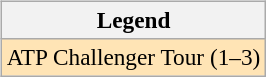<table>
<tr valign=top>
<td><br><table class=wikitable style=font-size:97%>
<tr>
<th>Legend</th>
</tr>
<tr style="background:moccasin;">
<td>ATP Challenger Tour (1–3)</td>
</tr>
</table>
</td>
<td></td>
</tr>
</table>
